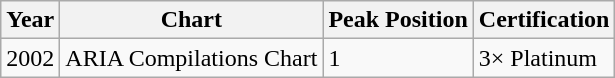<table class="wikitable">
<tr>
<th>Year</th>
<th>Chart</th>
<th>Peak Position</th>
<th>Certification</th>
</tr>
<tr>
<td>2002</td>
<td>ARIA Compilations Chart</td>
<td>1</td>
<td>3× Platinum</td>
</tr>
</table>
